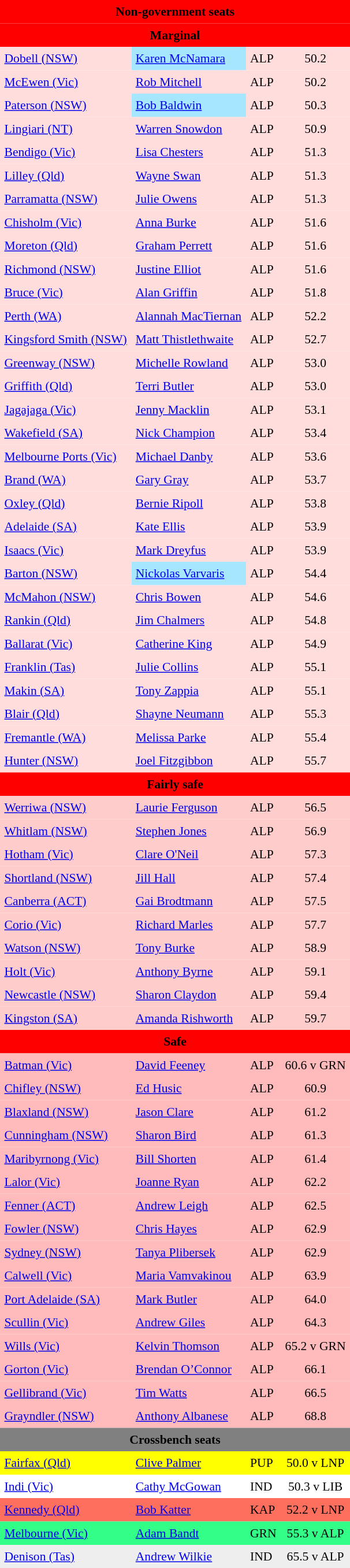<table class="toccolours" cellpadding="5" cellspacing="0" style="float:left; margin-right:.5em; margin-top:.4em; font-size:90%;">
<tr>
<td colspan="4"  style="text-align:center; background:red;"><span><strong>Non-government seats</strong></span></td>
</tr>
<tr>
<td colspan="4"  style="text-align:center; background:red;"><span><strong>Marginal</strong></span></td>
</tr>
<tr>
<td align="left" bgcolor="#fdd"><a href='#'>Dobell (NSW)</a></td>
<td align="left" bgcolor="#a6e7ff"><a href='#'>Karen McNamara</a> </td>
<td align="left" bgcolor="#fdd">ALP</td>
<td align="center" bgcolor="#fdd">50.2</td>
</tr>
<tr style="background:#fdd;">
<td><a href='#'>McEwen (Vic)</a></td>
<td><a href='#'>Rob Mitchell</a></td>
<td>ALP</td>
<td style="text-align:center;">50.2</td>
</tr>
<tr>
<td align="left" bgcolor="#fdd"><a href='#'>Paterson (NSW)</a></td>
<td align="left" bgcolor="#a6e7ff"><a href='#'>Bob Baldwin</a> </td>
<td align="left" bgcolor="#fdd">ALP</td>
<td align="center" bgcolor="#fdd">50.3</td>
</tr>
<tr style="background:#fdd;">
<td><a href='#'>Lingiari (NT)</a></td>
<td><a href='#'>Warren Snowdon</a></td>
<td>ALP</td>
<td style="text-align:center;">50.9</td>
</tr>
<tr style="background:#fdd;">
<td><a href='#'>Bendigo (Vic)</a></td>
<td><a href='#'>Lisa Chesters</a></td>
<td>ALP</td>
<td style="text-align:center;">51.3</td>
</tr>
<tr style="background:#fdd;">
<td><a href='#'>Lilley (Qld)</a></td>
<td><a href='#'>Wayne Swan</a></td>
<td>ALP</td>
<td style="text-align:center;">51.3</td>
</tr>
<tr style="background:#fdd;">
<td><a href='#'>Parramatta (NSW)</a></td>
<td><a href='#'>Julie Owens</a></td>
<td>ALP</td>
<td style="text-align:center;">51.3</td>
</tr>
<tr style="background:#fdd;">
<td><a href='#'>Chisholm (Vic)</a></td>
<td><a href='#'>Anna Burke</a></td>
<td>ALP</td>
<td style="text-align:center;">51.6</td>
</tr>
<tr style="background:#fdd;">
<td><a href='#'>Moreton (Qld)</a></td>
<td><a href='#'>Graham Perrett</a></td>
<td>ALP</td>
<td style="text-align:center;">51.6</td>
</tr>
<tr style="background:#fdd;">
<td><a href='#'>Richmond (NSW)</a></td>
<td><a href='#'>Justine Elliot</a></td>
<td>ALP</td>
<td style="text-align:center;">51.6</td>
</tr>
<tr style="background:#fdd;">
<td><a href='#'>Bruce (Vic)</a></td>
<td><a href='#'>Alan Griffin</a></td>
<td>ALP</td>
<td style="text-align:center;">51.8</td>
</tr>
<tr style="background:#fdd;">
<td><a href='#'>Perth (WA)</a></td>
<td><a href='#'>Alannah MacTiernan</a></td>
<td>ALP</td>
<td style="text-align:center;">52.2</td>
</tr>
<tr style="background:#fdd;">
<td><a href='#'>Kingsford Smith (NSW)</a></td>
<td><a href='#'>Matt Thistlethwaite</a></td>
<td>ALP</td>
<td style="text-align:center;">52.7</td>
</tr>
<tr style="background:#fdd;">
<td><a href='#'>Greenway (NSW)</a></td>
<td><a href='#'>Michelle Rowland</a></td>
<td>ALP</td>
<td style="text-align:center;">53.0</td>
</tr>
<tr style="background:#fdd;">
<td><a href='#'>Griffith (Qld)</a></td>
<td><a href='#'>Terri Butler</a></td>
<td>ALP</td>
<td style="text-align:center;">53.0</td>
</tr>
<tr style="background:#fdd;">
<td><a href='#'>Jagajaga (Vic)</a></td>
<td><a href='#'>Jenny Macklin</a></td>
<td>ALP</td>
<td style="text-align:center;">53.1</td>
</tr>
<tr style="background:#fdd;">
<td><a href='#'>Wakefield (SA)</a></td>
<td><a href='#'>Nick Champion</a></td>
<td>ALP</td>
<td style="text-align:center;">53.4</td>
</tr>
<tr style="background:#fdd;">
<td><a href='#'>Melbourne Ports (Vic)</a></td>
<td><a href='#'>Michael Danby</a></td>
<td>ALP</td>
<td style="text-align:center;">53.6</td>
</tr>
<tr style="background:#fdd;">
<td><a href='#'>Brand (WA)</a></td>
<td><a href='#'>Gary Gray</a></td>
<td>ALP</td>
<td style="text-align:center;">53.7</td>
</tr>
<tr style="background:#fdd;">
<td><a href='#'>Oxley (Qld)</a></td>
<td><a href='#'>Bernie Ripoll</a></td>
<td>ALP</td>
<td style="text-align:center;">53.8</td>
</tr>
<tr style="background:#fdd;">
<td><a href='#'>Adelaide (SA)</a></td>
<td><a href='#'>Kate Ellis</a></td>
<td>ALP</td>
<td style="text-align:center;">53.9</td>
</tr>
<tr style="background:#fdd;">
<td><a href='#'>Isaacs (Vic)</a></td>
<td><a href='#'>Mark Dreyfus</a></td>
<td>ALP</td>
<td style="text-align:center;">53.9</td>
</tr>
<tr>
<td align="left" bgcolor="#fdd"><a href='#'>Barton (NSW)</a></td>
<td align="left" bgcolor="#a6e7ff"><a href='#'>Nickolas Varvaris</a> </td>
<td align="left" bgcolor="#fdd">ALP</td>
<td align="center" bgcolor="#fdd">54.4</td>
</tr>
<tr style="background:#fdd;">
<td><a href='#'>McMahon (NSW)</a></td>
<td><a href='#'>Chris Bowen</a></td>
<td>ALP</td>
<td style="text-align:center;">54.6</td>
</tr>
<tr style="background:#fdd;">
<td><a href='#'>Rankin (Qld)</a></td>
<td><a href='#'>Jim Chalmers</a></td>
<td>ALP</td>
<td style="text-align:center;">54.8</td>
</tr>
<tr style="background:#fdd;">
<td><a href='#'>Ballarat (Vic)</a></td>
<td><a href='#'>Catherine King</a></td>
<td>ALP</td>
<td style="text-align:center;">54.9</td>
</tr>
<tr style="background:#fdd;">
<td><a href='#'>Franklin (Tas)</a></td>
<td><a href='#'>Julie Collins</a></td>
<td>ALP</td>
<td style="text-align:center;">55.1</td>
</tr>
<tr style="background:#fdd;">
<td><a href='#'>Makin (SA)</a></td>
<td><a href='#'>Tony Zappia</a></td>
<td>ALP</td>
<td style="text-align:center;">55.1</td>
</tr>
<tr style="background:#fdd;">
<td><a href='#'>Blair (Qld)</a></td>
<td><a href='#'>Shayne Neumann</a></td>
<td>ALP</td>
<td style="text-align:center;">55.3</td>
</tr>
<tr style="background:#fdd;">
<td><a href='#'>Fremantle (WA)</a></td>
<td><a href='#'>Melissa Parke</a></td>
<td>ALP</td>
<td style="text-align:center;">55.4</td>
</tr>
<tr style="background:#fdd;">
<td><a href='#'>Hunter (NSW)</a> </td>
<td><a href='#'>Joel Fitzgibbon</a></td>
<td>ALP</td>
<td style="text-align:center;">55.7</td>
</tr>
<tr>
<td colspan="4"  style="text-align:center; background:red;"><span><strong>Fairly safe</strong></span></td>
</tr>
<tr style="background:#fcc;">
<td><a href='#'>Werriwa (NSW)</a></td>
<td><a href='#'>Laurie Ferguson</a></td>
<td>ALP</td>
<td style="text-align:center;">56.5</td>
</tr>
<tr style="background:#fcc;">
<td><a href='#'>Whitlam (NSW)</a></td>
<td><a href='#'>Stephen Jones</a></td>
<td>ALP</td>
<td style="text-align:center;">56.9</td>
</tr>
<tr style="background:#fcc;">
<td><a href='#'>Hotham (Vic)</a></td>
<td><a href='#'>Clare O'Neil</a></td>
<td>ALP</td>
<td style="text-align:center;">57.3</td>
</tr>
<tr style="background:#fcc;">
<td><a href='#'>Shortland (NSW)</a></td>
<td><a href='#'>Jill Hall</a></td>
<td>ALP</td>
<td style="text-align:center;">57.4</td>
</tr>
<tr style="background:#fcc;">
<td><a href='#'>Canberra (ACT)</a></td>
<td><a href='#'>Gai Brodtmann</a></td>
<td>ALP</td>
<td style="text-align:center;">57.5</td>
</tr>
<tr style="background:#fcc;">
<td><a href='#'>Corio (Vic)</a></td>
<td><a href='#'>Richard Marles</a></td>
<td>ALP</td>
<td style="text-align:center;">57.7</td>
</tr>
<tr style="background:#fcc;">
<td><a href='#'>Watson (NSW)</a></td>
<td><a href='#'>Tony Burke</a></td>
<td>ALP</td>
<td style="text-align:center;">58.9</td>
</tr>
<tr style="background:#fcc;">
<td><a href='#'>Holt (Vic)</a></td>
<td><a href='#'>Anthony Byrne</a></td>
<td>ALP</td>
<td style="text-align:center;">59.1</td>
</tr>
<tr style="background:#fcc;">
<td><a href='#'>Newcastle (NSW)</a></td>
<td><a href='#'>Sharon Claydon</a></td>
<td>ALP</td>
<td style="text-align:center;">59.4</td>
</tr>
<tr style="background:#fcc;">
<td><a href='#'>Kingston (SA)</a></td>
<td><a href='#'>Amanda Rishworth</a></td>
<td>ALP</td>
<td style="text-align:center;">59.7</td>
</tr>
<tr>
<td colspan="4"  style="text-align:center; background:red;"><span><strong>Safe</strong></span></td>
</tr>
<tr style="background:#fbb;">
<td><a href='#'>Batman (Vic)</a></td>
<td><a href='#'>David Feeney</a></td>
<td>ALP</td>
<td style="text-align:center;">60.6 v GRN</td>
</tr>
<tr style="background:#fbb;">
<td><a href='#'>Chifley (NSW)</a></td>
<td><a href='#'>Ed Husic</a></td>
<td>ALP</td>
<td style="text-align:center;">60.9</td>
</tr>
<tr style="background:#fbb;">
<td><a href='#'>Blaxland (NSW)</a></td>
<td><a href='#'>Jason Clare</a></td>
<td>ALP</td>
<td style="text-align:center;">61.2</td>
</tr>
<tr style="background:#fbb;">
<td><a href='#'>Cunningham (NSW)</a></td>
<td><a href='#'>Sharon Bird</a></td>
<td>ALP</td>
<td style="text-align:center;">61.3</td>
</tr>
<tr style="background:#fbb;">
<td><a href='#'>Maribyrnong (Vic)</a></td>
<td><a href='#'>Bill Shorten</a></td>
<td>ALP</td>
<td style="text-align:center;">61.4</td>
</tr>
<tr style="background:#fbb;">
<td><a href='#'>Lalor (Vic)</a></td>
<td><a href='#'>Joanne Ryan</a></td>
<td>ALP</td>
<td style="text-align:center;">62.2</td>
</tr>
<tr style="background:#fbb;">
<td><a href='#'>Fenner (ACT)</a></td>
<td><a href='#'>Andrew Leigh</a></td>
<td>ALP</td>
<td style="text-align:center;">62.5</td>
</tr>
<tr style="background:#fbb;">
<td><a href='#'>Fowler (NSW)</a></td>
<td><a href='#'>Chris Hayes</a></td>
<td>ALP</td>
<td style="text-align:center;">62.9</td>
</tr>
<tr style="background:#fbb;">
<td><a href='#'>Sydney (NSW)</a></td>
<td><a href='#'>Tanya Plibersek</a></td>
<td>ALP</td>
<td style="text-align:center;">62.9</td>
</tr>
<tr style="background:#fbb;">
<td><a href='#'>Calwell (Vic)</a></td>
<td><a href='#'>Maria Vamvakinou</a></td>
<td>ALP</td>
<td style="text-align:center;">63.9</td>
</tr>
<tr style="background:#fbb;">
<td><a href='#'>Port Adelaide (SA)</a></td>
<td><a href='#'>Mark Butler</a></td>
<td>ALP</td>
<td style="text-align:center;">64.0</td>
</tr>
<tr style="background:#fbb;">
<td><a href='#'>Scullin (Vic)</a></td>
<td><a href='#'>Andrew Giles</a></td>
<td>ALP</td>
<td style="text-align:center;">64.3</td>
</tr>
<tr style="background:#fbb;">
<td><a href='#'>Wills (Vic)</a></td>
<td><a href='#'>Kelvin Thomson</a></td>
<td>ALP</td>
<td style="text-align:center;">65.2 v GRN</td>
</tr>
<tr style="background:#fbb;">
<td><a href='#'>Gorton (Vic)</a></td>
<td><a href='#'>Brendan O’Connor</a></td>
<td>ALP</td>
<td style="text-align:center;">66.1</td>
</tr>
<tr style="background:#fbb;">
<td><a href='#'>Gellibrand (Vic)</a></td>
<td><a href='#'>Tim Watts</a></td>
<td>ALP</td>
<td style="text-align:center;">66.5</td>
</tr>
<tr style="background:#fbb;">
<td><a href='#'>Grayndler (NSW)</a></td>
<td><a href='#'>Anthony Albanese</a></td>
<td>ALP</td>
<td style="text-align:center;">68.8</td>
</tr>
<tr>
<td colspan="4"  style="text-align:center; background:gray;"><span><strong>Crossbench seats</strong></span></td>
</tr>
<tr style="background:#ff0;">
<td><a href='#'>Fairfax (Qld)</a></td>
<td><a href='#'>Clive Palmer</a></td>
<td>PUP</td>
<td style="text-align:center;">50.0 v LNP</td>
</tr>
<tr>
<td><a href='#'>Indi (Vic)</a></td>
<td><a href='#'>Cathy McGowan</a></td>
<td>IND</td>
<td style="text-align:center;">50.3 v LIB</td>
</tr>
<tr style="background:#fe6f5e;">
<td><a href='#'>Kennedy (Qld)</a></td>
<td><a href='#'>Bob Katter</a></td>
<td>KAP</td>
<td style="text-align:center;">52.2 v LNP</td>
</tr>
<tr style="background:#33ff88;">
<td><a href='#'>Melbourne (Vic)</a></td>
<td><a href='#'>Adam Bandt</a></td>
<td>GRN</td>
<td style="text-align:center;">55.3 v ALP</td>
</tr>
<tr style="background:#eee;">
<td><a href='#'>Denison (Tas)</a></td>
<td><a href='#'>Andrew Wilkie</a></td>
<td>IND</td>
<td style="text-align:center;">65.5 v ALP</td>
</tr>
</table>
